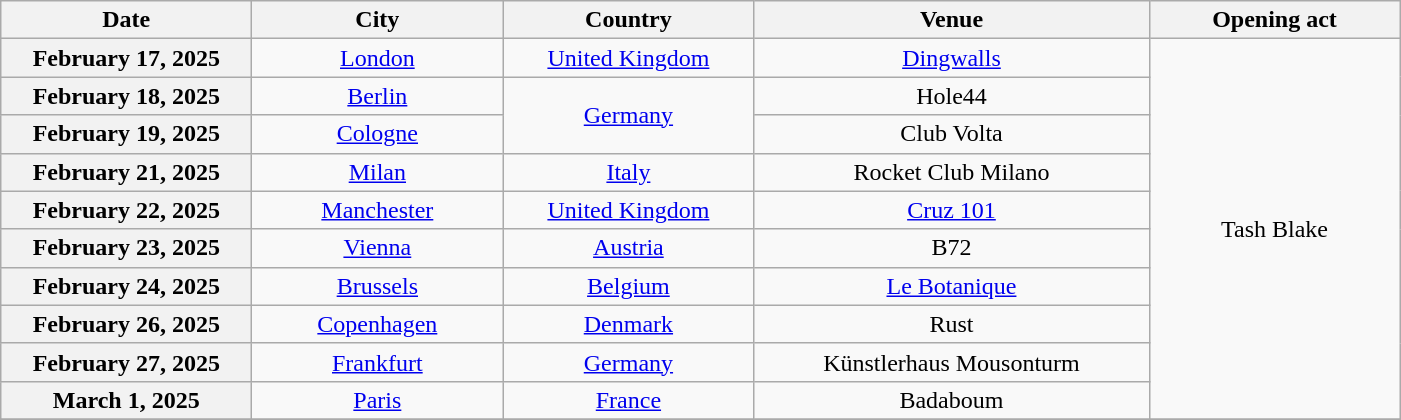<table class="wikitable plainrowheaders" style="text-align: center;">
<tr>
<th scope="col" style="width:10em;">Date</th>
<th scope="col" style="width:10em;">City</th>
<th scope="col" style="width:10em;">Country</th>
<th scope="col" style="width:16em;">Venue</th>
<th scope="col" style="width:10em;">Opening act</th>
</tr>
<tr>
<th scope="row" style="text-align:center;">February 17, 2025</th>
<td><a href='#'>London</a></td>
<td><a href='#'>United Kingdom</a></td>
<td><a href='#'>Dingwalls</a></td>
<td rowspan="10">Tash Blake</td>
</tr>
<tr>
<th scope="row" style="text-align:center;">February 18, 2025</th>
<td><a href='#'>Berlin</a></td>
<td rowspan="2"><a href='#'>Germany</a></td>
<td>Hole44</td>
</tr>
<tr>
<th scope="row" style="text-align:center;">February 19, 2025</th>
<td><a href='#'>Cologne</a></td>
<td>Club Volta</td>
</tr>
<tr>
<th scope="row" style="text-align:center;">February 21, 2025</th>
<td><a href='#'>Milan</a></td>
<td><a href='#'>Italy</a></td>
<td>Rocket Club Milano</td>
</tr>
<tr>
<th scope="row" style="text-align:center;">February 22, 2025</th>
<td><a href='#'>Manchester</a></td>
<td><a href='#'>United Kingdom</a></td>
<td><a href='#'>Cruz 101</a></td>
</tr>
<tr>
<th scope="row" style="text-align:center;">February 23, 2025</th>
<td><a href='#'>Vienna</a></td>
<td><a href='#'>Austria</a></td>
<td>B72</td>
</tr>
<tr>
<th scope="row" style="text-align:center;">February 24, 2025</th>
<td><a href='#'>Brussels</a></td>
<td><a href='#'>Belgium</a></td>
<td><a href='#'>Le Botanique</a></td>
</tr>
<tr>
<th scope="row" style="text-align:center;">February 26, 2025</th>
<td><a href='#'>Copenhagen</a></td>
<td><a href='#'>Denmark</a></td>
<td>Rust</td>
</tr>
<tr>
<th scope="row" style="text-align:center;">February 27, 2025</th>
<td><a href='#'>Frankfurt</a></td>
<td><a href='#'>Germany</a></td>
<td>Künstlerhaus Mousonturm</td>
</tr>
<tr>
<th scope="row" style="text-align:center;">March 1, 2025</th>
<td><a href='#'>Paris</a></td>
<td><a href='#'>France</a></td>
<td>Badaboum</td>
</tr>
<tr>
</tr>
</table>
